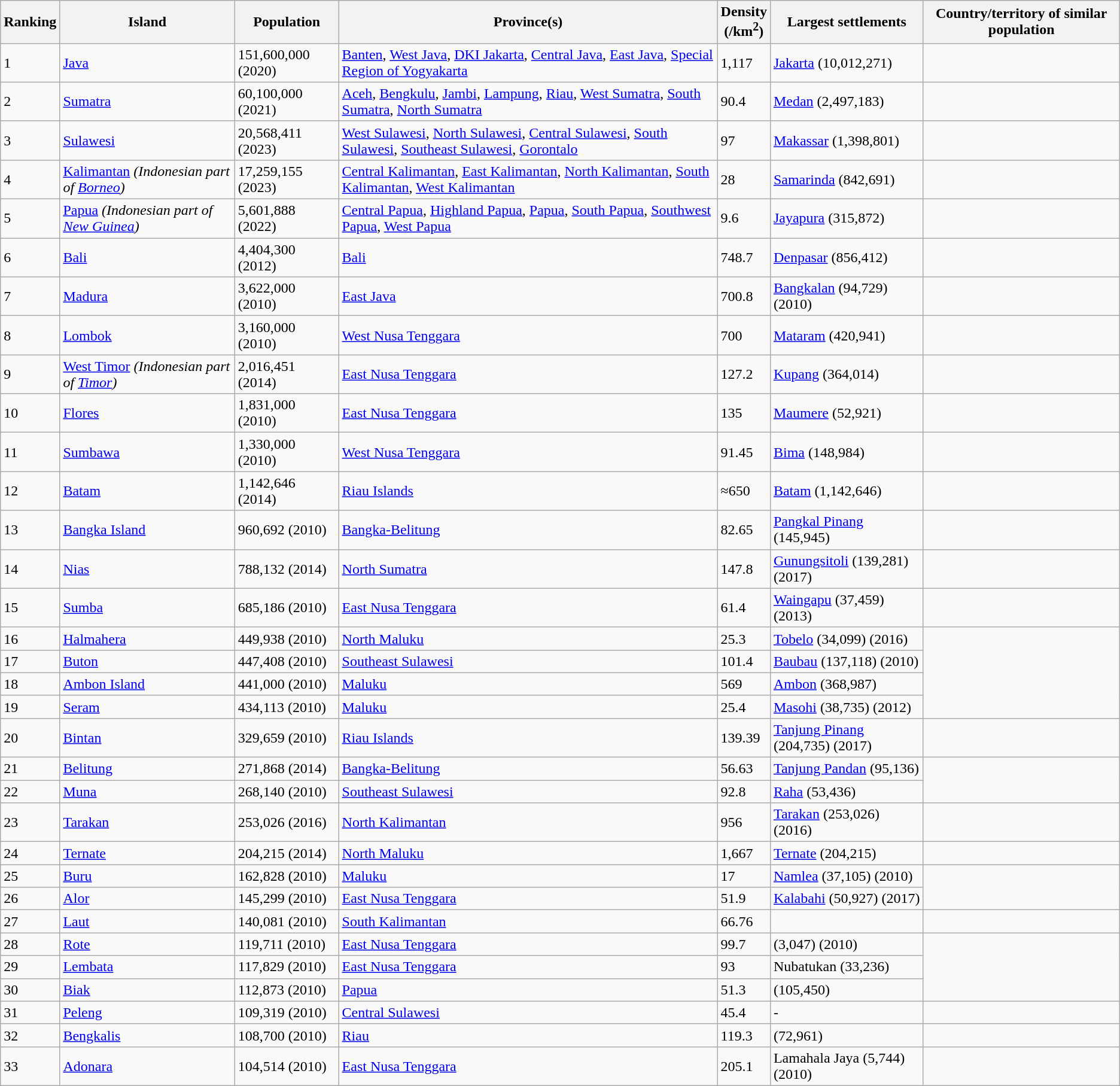<table class="wikitable sortable">
<tr>
<th>Ranking</th>
<th>Island</th>
<th>Population</th>
<th>Province(s)</th>
<th>Density<br>(/km<sup>2</sup>)</th>
<th>Largest settlements</th>
<th>Country/territory of similar population</th>
</tr>
<tr>
<td>1</td>
<td><a href='#'>Java</a></td>
<td>151,600,000 (2020)</td>
<td><a href='#'>Banten</a>, <a href='#'>West Java</a>, <a href='#'>DKI Jakarta</a>, <a href='#'>Central Java</a>, <a href='#'>East Java</a>, <a href='#'>Special Region of Yogyakarta</a></td>
<td>1,117</td>
<td><a href='#'>Jakarta</a> (10,012,271)</td>
<td></td>
</tr>
<tr>
<td>2</td>
<td><a href='#'>Sumatra</a></td>
<td>60,100,000 (2021)</td>
<td><a href='#'>Aceh</a>, <a href='#'>Bengkulu</a>, <a href='#'>Jambi</a>, <a href='#'>Lampung</a>, <a href='#'>Riau</a>, <a href='#'>West Sumatra</a>, <a href='#'>South Sumatra</a>, <a href='#'>North Sumatra</a></td>
<td>90.4</td>
<td><a href='#'>Medan</a> (2,497,183)</td>
<td></td>
</tr>
<tr>
<td>3</td>
<td><a href='#'>Sulawesi</a></td>
<td>20,568,411 (2023)</td>
<td><a href='#'>West Sulawesi</a>, <a href='#'>North Sulawesi</a>, <a href='#'>Central Sulawesi</a>, <a href='#'>South Sulawesi</a>, <a href='#'>Southeast Sulawesi</a>, <a href='#'>Gorontalo</a></td>
<td>97</td>
<td><a href='#'>Makassar</a> (1,398,801)</td>
<td></td>
</tr>
<tr>
<td>4</td>
<td><a href='#'>Kalimantan</a> <em>(Indonesian part of <a href='#'>Borneo</a>)</em></td>
<td>17,259,155 (2023)</td>
<td><a href='#'>Central Kalimantan</a>, <a href='#'>East Kalimantan</a>, <a href='#'>North Kalimantan</a>, <a href='#'>South Kalimantan</a>, <a href='#'>West Kalimantan</a></td>
<td>28</td>
<td><a href='#'>Samarinda</a> (842,691)</td>
<td></td>
</tr>
<tr>
<td>5</td>
<td><a href='#'>Papua</a> <em>(Indonesian part of <a href='#'>New Guinea</a>)</em></td>
<td>5,601,888 (2022)</td>
<td><a href='#'>Central Papua</a>, <a href='#'>Highland Papua</a>, <a href='#'>Papua</a>, <a href='#'>South Papua</a>, <a href='#'>Southwest Papua</a>, <a href='#'>West Papua</a></td>
<td>9.6</td>
<td><a href='#'>Jayapura</a> (315,872)</td>
<td></td>
</tr>
<tr>
<td>6</td>
<td><a href='#'>Bali</a></td>
<td>4,404,300 (2012)</td>
<td><a href='#'>Bali</a></td>
<td>748.7</td>
<td><a href='#'>Denpasar</a> (856,412)</td>
<td></td>
</tr>
<tr>
<td>7</td>
<td><a href='#'>Madura</a></td>
<td>3,622,000 (2010)</td>
<td><a href='#'>East Java</a></td>
<td>700.8</td>
<td><a href='#'>Bangkalan</a> (94,729) (2010)</td>
<td></td>
</tr>
<tr>
<td>8</td>
<td><a href='#'>Lombok</a></td>
<td>3,160,000 (2010)</td>
<td><a href='#'>West Nusa Tenggara</a></td>
<td>700</td>
<td><a href='#'>Mataram</a> (420,941)</td>
<td></td>
</tr>
<tr>
<td>9</td>
<td><a href='#'>West Timor</a> <em>(Indonesian part of <a href='#'>Timor</a>)</em></td>
<td>2,016,451 (2014)</td>
<td><a href='#'>East Nusa Tenggara</a></td>
<td>127.2</td>
<td><a href='#'>Kupang</a> (364,014)</td>
<td></td>
</tr>
<tr>
<td>10</td>
<td><a href='#'>Flores</a></td>
<td>1,831,000 (2010)</td>
<td><a href='#'>East Nusa Tenggara</a></td>
<td>135</td>
<td><a href='#'>Maumere</a> (52,921)</td>
<td></td>
</tr>
<tr>
<td>11</td>
<td><a href='#'>Sumbawa</a></td>
<td>1,330,000 (2010)</td>
<td><a href='#'>West Nusa Tenggara</a></td>
<td>91.45</td>
<td><a href='#'>Bima</a> (148,984)</td>
<td></td>
</tr>
<tr>
<td>12</td>
<td><a href='#'>Batam</a></td>
<td>1,142,646 (2014)</td>
<td><a href='#'>Riau Islands</a></td>
<td>≈650</td>
<td><a href='#'>Batam</a> (1,142,646)</td>
<td></td>
</tr>
<tr>
<td>13</td>
<td><a href='#'>Bangka Island</a></td>
<td>960,692 (2010)</td>
<td><a href='#'>Bangka-Belitung</a></td>
<td>82.65</td>
<td><a href='#'>Pangkal Pinang</a> (145,945)</td>
<td></td>
</tr>
<tr>
<td>14</td>
<td><a href='#'>Nias</a></td>
<td>788,132 (2014)</td>
<td><a href='#'>North Sumatra</a></td>
<td>147.8</td>
<td><a href='#'>Gunungsitoli</a> (139,281) (2017)</td>
<td></td>
</tr>
<tr>
<td>15</td>
<td><a href='#'>Sumba</a></td>
<td>685,186 (2010)</td>
<td><a href='#'>East Nusa Tenggara</a></td>
<td>61.4</td>
<td><a href='#'>Waingapu</a> (37,459) (2013)</td>
<td></td>
</tr>
<tr>
<td>16</td>
<td><a href='#'>Halmahera</a></td>
<td>449,938 (2010)</td>
<td><a href='#'>North Maluku</a></td>
<td>25.3</td>
<td><a href='#'>Tobelo</a> (34,099) (2016)</td>
<td rowspan="4"></td>
</tr>
<tr>
<td>17</td>
<td><a href='#'>Buton</a></td>
<td>447,408 (2010)</td>
<td><a href='#'>Southeast Sulawesi</a></td>
<td>101.4</td>
<td><a href='#'>Baubau</a> (137,118) (2010)</td>
</tr>
<tr>
<td>18</td>
<td><a href='#'>Ambon Island</a></td>
<td>441,000 (2010)</td>
<td><a href='#'>Maluku</a></td>
<td>569</td>
<td><a href='#'>Ambon</a> (368,987)</td>
</tr>
<tr>
<td>19</td>
<td><a href='#'>Seram</a></td>
<td>434,113 (2010)</td>
<td><a href='#'>Maluku</a></td>
<td>25.4</td>
<td><a href='#'>Masohi</a> (38,735) (2012)</td>
</tr>
<tr>
<td>20</td>
<td><a href='#'>Bintan</a></td>
<td>329,659 (2010)</td>
<td><a href='#'>Riau Islands</a></td>
<td>139.39</td>
<td><a href='#'>Tanjung Pinang</a> (204,735) (2017)</td>
<td></td>
</tr>
<tr>
<td>21</td>
<td><a href='#'>Belitung</a></td>
<td>271,868 (2014)</td>
<td><a href='#'>Bangka-Belitung</a></td>
<td>56.63</td>
<td><a href='#'>Tanjung Pandan</a> (95,136)</td>
<td rowspan="2"></td>
</tr>
<tr>
<td>22</td>
<td><a href='#'>Muna</a></td>
<td>268,140 (2010)</td>
<td><a href='#'>Southeast Sulawesi</a></td>
<td>92.8</td>
<td><a href='#'>Raha</a> (53,436)</td>
</tr>
<tr>
<td>23</td>
<td><a href='#'>Tarakan</a></td>
<td>253,026 (2016)</td>
<td><a href='#'>North Kalimantan</a></td>
<td>956</td>
<td><a href='#'>Tarakan</a> (253,026) (2016)</td>
<td></td>
</tr>
<tr>
<td>24</td>
<td><a href='#'>Ternate</a></td>
<td>204,215 (2014)</td>
<td><a href='#'>North Maluku</a></td>
<td>1,667</td>
<td><a href='#'>Ternate</a> (204,215)</td>
<td></td>
</tr>
<tr>
<td>25</td>
<td><a href='#'>Buru</a></td>
<td>162,828 (2010)</td>
<td><a href='#'>Maluku</a></td>
<td>17</td>
<td><a href='#'>Namlea</a> (37,105) (2010)</td>
<td rowspan="2"></td>
</tr>
<tr>
<td>26</td>
<td><a href='#'>Alor</a></td>
<td>145,299 (2010)</td>
<td><a href='#'>East Nusa Tenggara</a></td>
<td>51.9</td>
<td><a href='#'>Kalabahi</a> (50,927) (2017)</td>
</tr>
<tr>
<td>27</td>
<td><a href='#'>Laut</a></td>
<td>140,081 (2010)</td>
<td><a href='#'>South Kalimantan</a></td>
<td>66.76</td>
<td></td>
<td></td>
</tr>
<tr>
<td>28</td>
<td><a href='#'>Rote</a></td>
<td>119,711 (2010)</td>
<td><a href='#'>East Nusa Tenggara</a></td>
<td>99.7</td>
<td> (3,047) (2010)</td>
<td rowspan="3"></td>
</tr>
<tr>
<td>29</td>
<td><a href='#'>Lembata</a></td>
<td>117,829 (2010)</td>
<td><a href='#'>East Nusa Tenggara</a></td>
<td>93</td>
<td>Nubatukan (33,236)</td>
</tr>
<tr>
<td>30</td>
<td><a href='#'>Biak</a></td>
<td>112,873 (2010)</td>
<td><a href='#'>Papua</a></td>
<td>51.3</td>
<td> (105,450)</td>
</tr>
<tr>
<td>31</td>
<td><a href='#'>Peleng</a></td>
<td>109,319 (2010)</td>
<td><a href='#'>Central Sulawesi</a></td>
<td>45.4</td>
<td>-</td>
<td></td>
</tr>
<tr>
<td>32</td>
<td><a href='#'>Bengkalis</a></td>
<td>108,700 (2010)</td>
<td><a href='#'>Riau</a></td>
<td>119.3</td>
<td> (72,961)</td>
<td></td>
</tr>
<tr>
<td>33</td>
<td><a href='#'>Adonara</a></td>
<td>104,514 (2010)</td>
<td><a href='#'>East Nusa Tenggara</a></td>
<td>205.1</td>
<td>Lamahala Jaya (5,744)<br>(2010)</td>
<td></td>
</tr>
</table>
